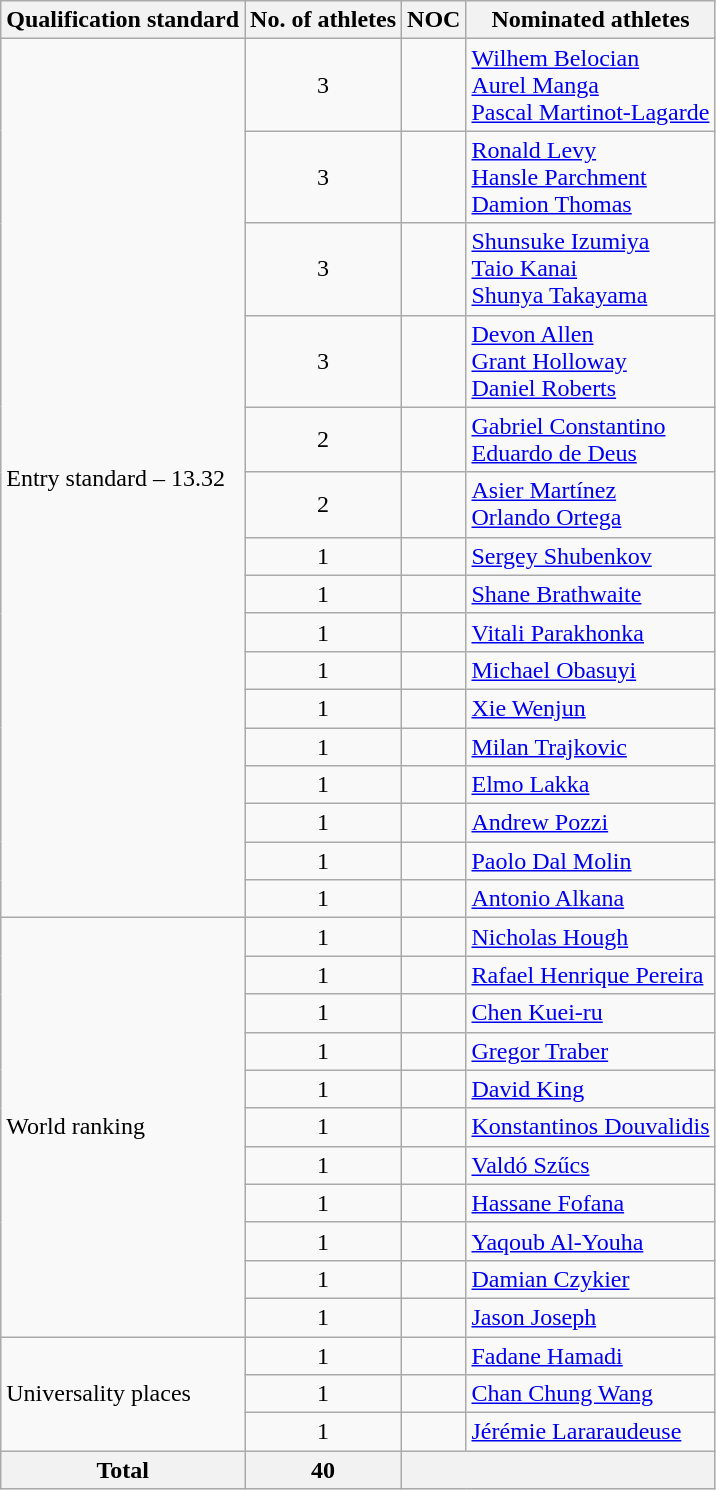<table class="wikitable" style="text-align:left;">
<tr>
<th>Qualification standard</th>
<th>No. of athletes</th>
<th>NOC</th>
<th>Nominated athletes</th>
</tr>
<tr>
<td rowspan=16>Entry standard – 13.32</td>
<td align=center>3</td>
<td></td>
<td><a href='#'>Wilhem Belocian</a><br><a href='#'>Aurel Manga</a><br><a href='#'>Pascal Martinot-Lagarde</a></td>
</tr>
<tr>
<td align=center>3</td>
<td></td>
<td><a href='#'>Ronald Levy</a><br><a href='#'>Hansle Parchment</a><br><a href='#'>Damion Thomas</a></td>
</tr>
<tr>
<td align=center>3</td>
<td></td>
<td><a href='#'>Shunsuke Izumiya</a><br><a href='#'>Taio Kanai</a><br><a href='#'>Shunya Takayama</a></td>
</tr>
<tr>
<td align=center>3</td>
<td></td>
<td><a href='#'>Devon Allen</a><br><a href='#'>Grant Holloway</a><br><a href='#'>Daniel Roberts</a></td>
</tr>
<tr>
<td align=center>2</td>
<td></td>
<td><a href='#'>Gabriel Constantino</a><br><a href='#'>Eduardo de Deus</a></td>
</tr>
<tr>
<td align=center>2</td>
<td></td>
<td><a href='#'>Asier Martínez</a><br><a href='#'>Orlando Ortega</a></td>
</tr>
<tr>
<td align=center>1</td>
<td></td>
<td><a href='#'>Sergey Shubenkov</a></td>
</tr>
<tr>
<td align=center>1</td>
<td></td>
<td><a href='#'>Shane Brathwaite</a></td>
</tr>
<tr>
<td align=center>1</td>
<td></td>
<td><a href='#'>Vitali Parakhonka</a></td>
</tr>
<tr>
<td align=center>1</td>
<td></td>
<td><a href='#'>Michael Obasuyi</a></td>
</tr>
<tr>
<td align=center>1</td>
<td></td>
<td><a href='#'>Xie Wenjun</a></td>
</tr>
<tr>
<td align=center>1</td>
<td></td>
<td><a href='#'>Milan Trajkovic</a></td>
</tr>
<tr>
<td align=center>1</td>
<td></td>
<td><a href='#'>Elmo Lakka</a></td>
</tr>
<tr>
<td align=center>1</td>
<td></td>
<td><a href='#'>Andrew Pozzi</a></td>
</tr>
<tr>
<td align=center>1</td>
<td></td>
<td><a href='#'>Paolo Dal Molin</a></td>
</tr>
<tr>
<td align=center>1</td>
<td></td>
<td><a href='#'>Antonio Alkana</a></td>
</tr>
<tr>
<td rowspan=11>World ranking</td>
<td align=center>1</td>
<td></td>
<td><a href='#'>Nicholas Hough</a></td>
</tr>
<tr>
<td align=center>1</td>
<td></td>
<td><a href='#'>Rafael Henrique Pereira</a></td>
</tr>
<tr>
<td align=center>1</td>
<td></td>
<td><a href='#'>Chen Kuei-ru</a></td>
</tr>
<tr>
<td align=center>1</td>
<td></td>
<td><a href='#'>Gregor Traber</a></td>
</tr>
<tr>
<td align=center>1</td>
<td></td>
<td><a href='#'>David King</a></td>
</tr>
<tr>
<td align=center>1</td>
<td></td>
<td><a href='#'>Konstantinos Douvalidis</a></td>
</tr>
<tr>
<td align=center>1</td>
<td></td>
<td><a href='#'>Valdó Szűcs</a></td>
</tr>
<tr>
<td align=center>1</td>
<td></td>
<td><a href='#'>Hassane Fofana</a></td>
</tr>
<tr>
<td align=center>1</td>
<td></td>
<td><a href='#'>Yaqoub Al-Youha</a></td>
</tr>
<tr>
<td align=center>1</td>
<td></td>
<td><a href='#'>Damian Czykier</a></td>
</tr>
<tr>
<td align=center>1</td>
<td></td>
<td><a href='#'>Jason Joseph</a></td>
</tr>
<tr>
<td rowspan=3>Universality places</td>
<td align=center>1</td>
<td></td>
<td><a href='#'>Fadane Hamadi</a></td>
</tr>
<tr>
<td align=center>1</td>
<td></td>
<td><a href='#'>Chan Chung Wang</a></td>
</tr>
<tr>
<td align=center>1</td>
<td></td>
<td><a href='#'>Jérémie Lararaudeuse</a></td>
</tr>
<tr>
<th>Total</th>
<th>40</th>
<th colspan=2></th>
</tr>
</table>
